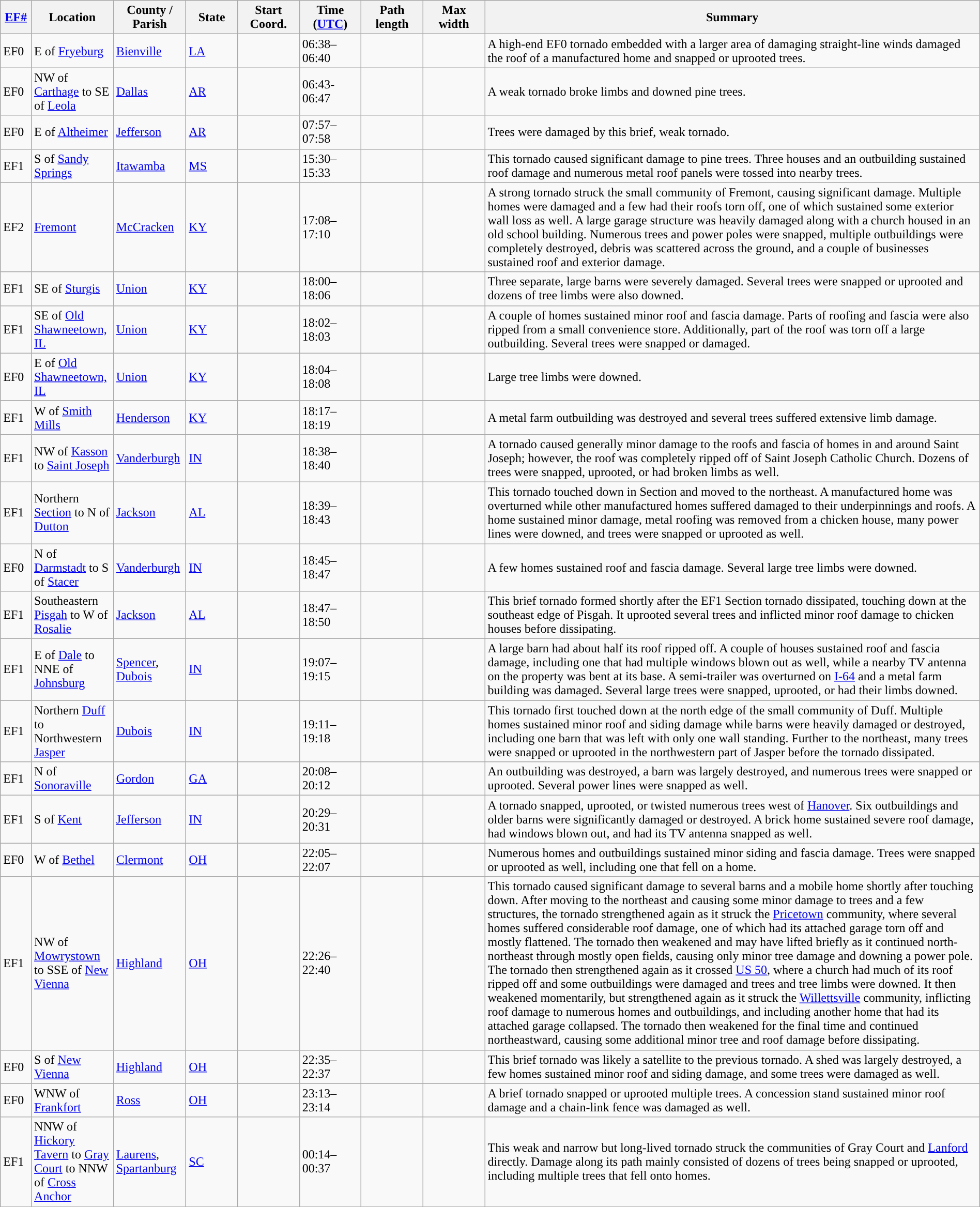<table class="wikitable sortable" style="width:100%;">
<tr>
<th scope="col"  style="width:3%; text-align:center;"><a href='#'>EF#</a></th>
<th scope="col"  style="width:7%; text-align:center;" class="unsortable">Location</th>
<th scope="col"  style="width:6%; text-align:center;" class="unsortable">County / Parish</th>
<th scope="col"  style="width:5%; text-align:center;">State</th>
<th scope="col"  style="width:6%; text-align:center;">Start Coord.</th>
<th scope="col"  style="width:6%; text-align:center;">Time (<a href='#'>UTC</a>)</th>
<th scope="col"  style="width:6%; text-align:center;">Path length</th>
<th scope="col"  style="width:6%; text-align:center;">Max width</th>
<th scope="col" class="unsortable" style="width:48%; text-align:center;">Summary</th>
</tr>
<tr>
<td>EF0</td>
<td>E of <a href='#'>Fryeburg</a></td>
<td><a href='#'>Bienville</a></td>
<td><a href='#'>LA</a></td>
<td></td>
<td>06:38–06:40</td>
<td></td>
<td></td>
<td>A high-end EF0 tornado embedded with a larger area of damaging straight-line winds damaged the roof of a manufactured home and snapped or uprooted trees.</td>
</tr>
<tr>
<td>EF0</td>
<td>NW of <a href='#'>Carthage</a> to SE of <a href='#'>Leola</a></td>
<td><a href='#'>Dallas</a></td>
<td><a href='#'>AR</a></td>
<td></td>
<td>06:43-06:47</td>
<td></td>
<td></td>
<td>A weak tornado broke limbs and downed pine trees.</td>
</tr>
<tr>
<td>EF0</td>
<td>E of <a href='#'>Altheimer</a></td>
<td><a href='#'>Jefferson</a></td>
<td><a href='#'>AR</a></td>
<td></td>
<td>07:57–07:58</td>
<td></td>
<td></td>
<td>Trees were damaged by this brief, weak tornado.</td>
</tr>
<tr>
<td>EF1</td>
<td>S of <a href='#'>Sandy Springs</a></td>
<td><a href='#'>Itawamba</a></td>
<td><a href='#'>MS</a></td>
<td></td>
<td>15:30–15:33</td>
<td></td>
<td></td>
<td>This tornado caused significant damage to pine trees. Three houses and an outbuilding sustained roof damage and numerous metal roof panels were tossed into nearby trees.</td>
</tr>
<tr>
<td>EF2</td>
<td><a href='#'>Fremont</a></td>
<td><a href='#'>McCracken</a></td>
<td><a href='#'>KY</a></td>
<td></td>
<td>17:08–17:10</td>
<td></td>
<td></td>
<td>A strong tornado struck the small community of Fremont, causing significant damage. Multiple homes were damaged and a few had their roofs torn off, one of which sustained some exterior wall loss as well. A large garage structure was heavily damaged along with a church housed in an old school building. Numerous trees and power poles were snapped, multiple outbuildings were completely destroyed, debris was scattered across the ground, and a couple of businesses sustained roof and exterior damage.</td>
</tr>
<tr>
<td>EF1</td>
<td>SE of <a href='#'>Sturgis</a></td>
<td><a href='#'>Union</a></td>
<td><a href='#'>KY</a></td>
<td></td>
<td>18:00–18:06</td>
<td></td>
<td></td>
<td>Three separate, large barns were severely damaged. Several trees were snapped or uprooted and dozens of tree limbs were also downed.</td>
</tr>
<tr>
<td>EF1</td>
<td>SE of <a href='#'>Old Shawneetown, IL</a></td>
<td><a href='#'>Union</a></td>
<td><a href='#'>KY</a></td>
<td></td>
<td>18:02–18:03</td>
<td></td>
<td></td>
<td>A couple of homes sustained minor roof and fascia damage. Parts of roofing and fascia were also ripped from a small convenience store. Additionally, part of the roof was torn off a large outbuilding. Several trees were snapped or damaged.</td>
</tr>
<tr>
<td>EF0</td>
<td>E of <a href='#'>Old Shawneetown, IL</a></td>
<td><a href='#'>Union</a></td>
<td><a href='#'>KY</a></td>
<td></td>
<td>18:04–18:08</td>
<td></td>
<td></td>
<td>Large tree limbs were downed.</td>
</tr>
<tr>
<td>EF1</td>
<td>W of <a href='#'>Smith Mills</a></td>
<td><a href='#'>Henderson</a></td>
<td><a href='#'>KY</a></td>
<td></td>
<td>18:17–18:19</td>
<td></td>
<td></td>
<td>A metal farm outbuilding was destroyed and several trees suffered extensive limb damage.</td>
</tr>
<tr>
<td>EF1</td>
<td>NW of <a href='#'>Kasson</a> to <a href='#'>Saint Joseph</a></td>
<td><a href='#'>Vanderburgh</a></td>
<td><a href='#'>IN</a></td>
<td></td>
<td>18:38–18:40</td>
<td></td>
<td></td>
<td>A tornado caused generally minor damage to the roofs and fascia of homes in and around Saint Joseph; however, the roof was completely ripped off of Saint Joseph Catholic Church. Dozens of trees were snapped, uprooted, or had broken limbs as well.</td>
</tr>
<tr>
<td>EF1</td>
<td>Northern <a href='#'>Section</a> to N of <a href='#'>Dutton</a></td>
<td><a href='#'>Jackson</a></td>
<td><a href='#'>AL</a></td>
<td></td>
<td>18:39–18:43</td>
<td></td>
<td></td>
<td>This tornado touched down in Section and moved to the northeast. A manufactured home was overturned while other manufactured homes suffered damaged to their underpinnings and roofs. A home sustained minor damage, metal roofing was removed from a chicken house, many power lines were downed, and trees were snapped or uprooted as well.</td>
</tr>
<tr>
<td>EF0</td>
<td>N of <a href='#'>Darmstadt</a> to S of <a href='#'>Stacer</a></td>
<td><a href='#'>Vanderburgh</a></td>
<td><a href='#'>IN</a></td>
<td></td>
<td>18:45–18:47</td>
<td></td>
<td></td>
<td>A few homes sustained roof and fascia damage. Several large tree limbs were downed.</td>
</tr>
<tr>
<td>EF1</td>
<td>Southeastern <a href='#'>Pisgah</a> to W of <a href='#'>Rosalie</a></td>
<td><a href='#'>Jackson</a></td>
<td><a href='#'>AL</a></td>
<td></td>
<td>18:47–18:50</td>
<td></td>
<td></td>
<td>This brief tornado formed shortly after the EF1 Section tornado dissipated, touching down at the southeast edge of Pisgah. It uprooted several trees and inflicted minor roof damage to chicken houses before dissipating.</td>
</tr>
<tr>
<td>EF1</td>
<td>E of <a href='#'>Dale</a> to NNE of <a href='#'>Johnsburg</a></td>
<td><a href='#'>Spencer</a>, <a href='#'>Dubois</a></td>
<td><a href='#'>IN</a></td>
<td></td>
<td>19:07–19:15</td>
<td></td>
<td></td>
<td>A large barn had about half its roof ripped off. A couple of houses sustained roof and fascia damage, including one that had multiple windows blown out as well, while a nearby TV antenna on the property was bent at its base. A semi-trailer was overturned on <a href='#'>I-64</a> and a metal farm building was damaged. Several large trees were snapped, uprooted, or had their limbs downed.</td>
</tr>
<tr>
<td>EF1</td>
<td>Northern <a href='#'>Duff</a> to Northwestern <a href='#'>Jasper</a></td>
<td><a href='#'>Dubois</a></td>
<td><a href='#'>IN</a></td>
<td></td>
<td>19:11–19:18</td>
<td></td>
<td></td>
<td>This tornado first touched down at the north edge of the small community of Duff. Multiple homes sustained minor roof and siding damage while barns were heavily damaged or destroyed, including one barn that was left with only one wall standing. Further to the northeast, many trees were snapped or uprooted in the northwestern part of Jasper before the tornado dissipated.</td>
</tr>
<tr>
<td>EF1</td>
<td>N of <a href='#'>Sonoraville</a></td>
<td><a href='#'>Gordon</a></td>
<td><a href='#'>GA</a></td>
<td></td>
<td>20:08–20:12</td>
<td></td>
<td></td>
<td>An outbuilding was destroyed, a barn was largely destroyed, and numerous trees were snapped or uprooted. Several power lines were snapped as well.</td>
</tr>
<tr>
<td>EF1</td>
<td>S of <a href='#'>Kent</a></td>
<td><a href='#'>Jefferson</a></td>
<td><a href='#'>IN</a></td>
<td></td>
<td>20:29–20:31</td>
<td></td>
<td></td>
<td>A tornado snapped, uprooted, or twisted numerous trees west of <a href='#'>Hanover</a>. Six outbuildings and older barns were significantly damaged or destroyed. A brick home sustained severe roof damage, had windows blown out, and had its TV antenna snapped as well.</td>
</tr>
<tr>
<td>EF0</td>
<td>W of <a href='#'>Bethel</a></td>
<td><a href='#'>Clermont</a></td>
<td><a href='#'>OH</a></td>
<td></td>
<td>22:05–22:07</td>
<td></td>
<td></td>
<td>Numerous homes and outbuildings sustained minor siding and fascia damage. Trees were snapped or uprooted as well, including one that fell on a home.</td>
</tr>
<tr>
<td>EF1</td>
<td>NW of <a href='#'>Mowrystown</a> to SSE of <a href='#'>New Vienna</a></td>
<td><a href='#'>Highland</a></td>
<td><a href='#'>OH</a></td>
<td></td>
<td>22:26–22:40</td>
<td></td>
<td></td>
<td>This tornado caused significant damage to several barns and a mobile home shortly after touching down. After moving to the northeast and causing some minor damage to trees and a few structures, the tornado strengthened again as it struck the <a href='#'>Pricetown</a> community, where several homes suffered considerable roof damage, one of which had its attached garage torn off and mostly flattened. The tornado then weakened and may have lifted briefly as it continued north-northeast through mostly open fields, causing only minor tree damage and downing a power pole. The tornado then strengthened again as it crossed <a href='#'>US 50</a>, where a church had much of its roof ripped off and some outbuildings were damaged and trees and tree limbs were downed. It then weakened momentarily, but strengthened again as it struck the <a href='#'>Willettsville</a> community, inflicting roof damage to numerous homes and outbuildings, and including another home that had its attached garage collapsed. The tornado then weakened for the final time and continued northeastward, causing some additional minor tree and roof damage before dissipating.</td>
</tr>
<tr>
<td>EF0</td>
<td>S of <a href='#'>New Vienna</a></td>
<td><a href='#'>Highland</a></td>
<td><a href='#'>OH</a></td>
<td></td>
<td>22:35–22:37</td>
<td></td>
<td></td>
<td>This brief tornado was likely a satellite to the previous tornado. A shed was largely destroyed, a few homes sustained minor roof and siding damage, and some trees were damaged as well.</td>
</tr>
<tr>
<td>EF0</td>
<td>WNW of <a href='#'>Frankfort</a></td>
<td><a href='#'>Ross</a></td>
<td><a href='#'>OH</a></td>
<td></td>
<td>23:13–23:14</td>
<td></td>
<td></td>
<td>A brief tornado snapped or uprooted multiple trees. A concession stand sustained minor roof damage and a chain-link fence was damaged as well.</td>
</tr>
<tr>
<td>EF1</td>
<td>NNW of <a href='#'>Hickory Tavern</a> to <a href='#'>Gray Court</a> to NNW of <a href='#'>Cross Anchor</a></td>
<td><a href='#'>Laurens</a>, <a href='#'>Spartanburg</a></td>
<td><a href='#'>SC</a></td>
<td></td>
<td>00:14–00:37</td>
<td></td>
<td></td>
<td>This weak and narrow but long-lived tornado struck the communities of Gray Court and <a href='#'>Lanford</a> directly. Damage along its path mainly consisted of dozens of trees being snapped or uprooted, including multiple trees that fell onto homes.</td>
</tr>
<tr>
</tr>
</table>
